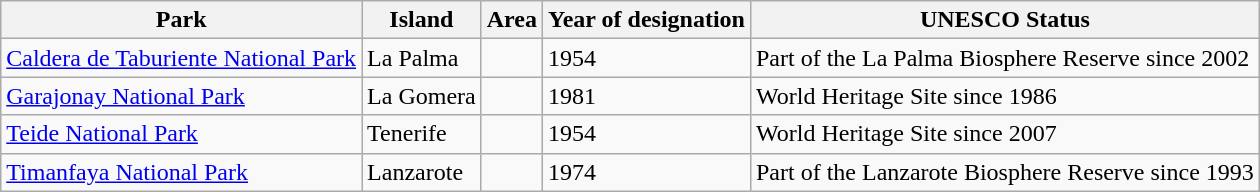<table class="wikitable sortable">
<tr align=left>
<th class=unsortable>Park</th>
<th class=unsortable>Island</th>
<th>Area</th>
<th>Year of designation</th>
<th class=unsortable>UNESCO Status</th>
</tr>
<tr>
<td><a href='#'>Caldera de Taburiente National Park</a></td>
<td>La Palma</td>
<td></td>
<td>1954</td>
<td>Part of the La Palma Biosphere Reserve since 2002</td>
</tr>
<tr>
<td><a href='#'>Garajonay National Park</a></td>
<td>La Gomera</td>
<td></td>
<td>1981</td>
<td>World Heritage Site since 1986</td>
</tr>
<tr>
<td><a href='#'>Teide National Park</a></td>
<td>Tenerife</td>
<td></td>
<td>1954</td>
<td>World Heritage Site since 2007</td>
</tr>
<tr>
<td><a href='#'>Timanfaya National Park</a></td>
<td>Lanzarote</td>
<td></td>
<td>1974</td>
<td>Part of the Lanzarote Biosphere Reserve since 1993</td>
</tr>
</table>
